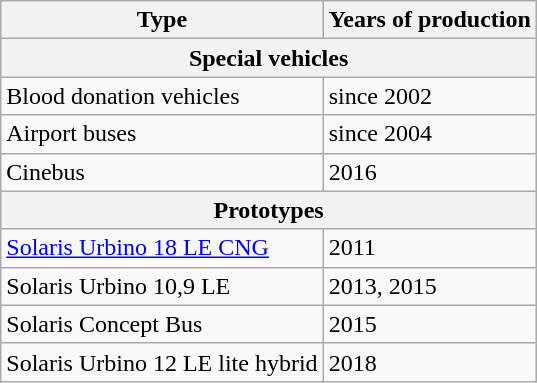<table class="wikitable sortable">
<tr>
<th>Type</th>
<th>Years of production</th>
</tr>
<tr>
<th colspan="2">Special vehicles</th>
</tr>
<tr>
<td>Blood donation vehicles</td>
<td>since 2002</td>
</tr>
<tr>
<td>Airport buses</td>
<td>since 2004</td>
</tr>
<tr>
<td>Cinebus</td>
<td>2016</td>
</tr>
<tr>
<th colspan="2">Prototypes</th>
</tr>
<tr>
<td><a href='#'>Solaris Urbino 18 LE CNG</a></td>
<td>2011</td>
</tr>
<tr>
<td>Solaris Urbino 10,9 LE</td>
<td>2013, 2015</td>
</tr>
<tr>
<td>Solaris Concept Bus</td>
<td>2015</td>
</tr>
<tr>
<td>Solaris Urbino 12 LE lite hybrid</td>
<td>2018</td>
</tr>
</table>
